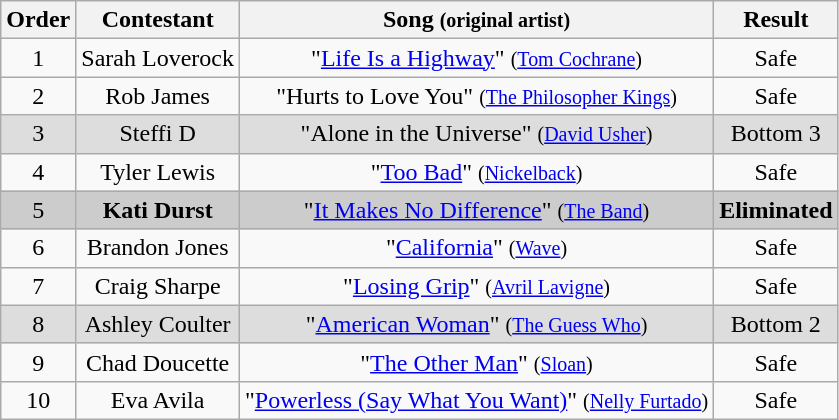<table class="wikitable plainrowheaders" style="text-align:center;">
<tr>
<th>Order</th>
<th>Contestant</th>
<th>Song <small>(original artist)</small></th>
<th>Result</th>
</tr>
<tr>
<td>1</td>
<td>Sarah Loverock</td>
<td>"<a href='#'>Life Is a Highway</a>" <small>(<a href='#'>Tom Cochrane</a>)</small></td>
<td>Safe</td>
</tr>
<tr>
<td>2</td>
<td>Rob James</td>
<td>"Hurts to Love You" <small>(<a href='#'>The Philosopher Kings</a>)</small></td>
<td>Safe</td>
</tr>
<tr style="background:#ddd;">
<td>3</td>
<td>Steffi D</td>
<td>"Alone in the Universe" <small>(<a href='#'>David Usher</a>)</small></td>
<td>Bottom 3</td>
</tr>
<tr>
<td>4</td>
<td>Tyler Lewis</td>
<td>"<a href='#'>Too Bad</a>" <small>(<a href='#'>Nickelback</a>)</small></td>
<td>Safe</td>
</tr>
<tr style="background:#ccc;">
<td>5</td>
<td><strong>Kati Durst</strong></td>
<td>"<a href='#'>It Makes No Difference</a>" <small>(<a href='#'>The Band</a>)</small></td>
<td><strong>Eliminated</strong></td>
</tr>
<tr>
<td>6</td>
<td>Brandon Jones</td>
<td>"<a href='#'>California</a>" <small>(<a href='#'>Wave</a>)</small></td>
<td>Safe</td>
</tr>
<tr>
<td>7</td>
<td>Craig Sharpe</td>
<td>"<a href='#'>Losing Grip</a>" <small>(<a href='#'>Avril Lavigne</a>)</small></td>
<td>Safe</td>
</tr>
<tr style="background:#ddd;">
<td>8</td>
<td>Ashley Coulter</td>
<td>"<a href='#'>American Woman</a>" <small>(<a href='#'>The Guess Who</a>)</small></td>
<td>Bottom 2</td>
</tr>
<tr>
<td>9</td>
<td>Chad Doucette</td>
<td>"<a href='#'>The Other Man</a>" <small>(<a href='#'>Sloan</a>)</small></td>
<td>Safe</td>
</tr>
<tr>
<td>10</td>
<td>Eva Avila</td>
<td>"<a href='#'>Powerless (Say What You Want)</a>" <small>(<a href='#'>Nelly Furtado</a>)</small></td>
<td>Safe</td>
</tr>
</table>
